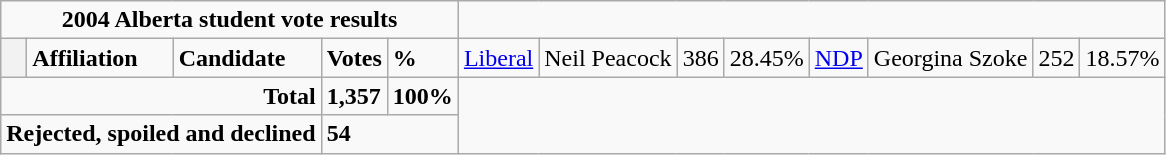<table class="wikitable">
<tr>
<td colspan="5" align="center"><strong>2004 Alberta student vote results</strong></td>
</tr>
<tr>
<th style="width: 10px;"></th>
<td><strong>Affiliation</strong></td>
<td><strong>Candidate</strong></td>
<td><strong>Votes</strong></td>
<td><strong>%</strong><br>
</td>
<td><a href='#'>Liberal</a></td>
<td>Neil Peacock</td>
<td>386</td>
<td>28.45%<br></td>
<td><a href='#'>NDP</a></td>
<td>Georgina Szoke</td>
<td>252</td>
<td>18.57%<br></td>
</tr>
<tr>
<td colspan="3" align ="right"><strong>Total</strong></td>
<td><strong>1,357</strong></td>
<td><strong>100%</strong></td>
</tr>
<tr>
<td colspan="3" align="right"><strong>Rejected, spoiled and declined</strong></td>
<td colspan="2"><strong>54</strong></td>
</tr>
</table>
